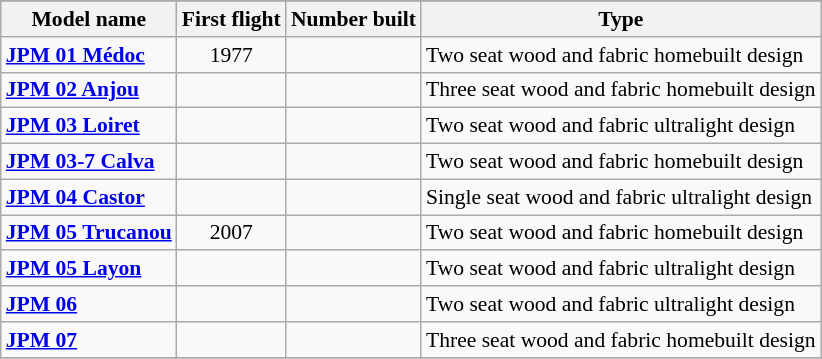<table class="wikitable" align=center style="font-size:90%;">
<tr>
</tr>
<tr style="background:#efefef;">
<th>Model name</th>
<th>First flight</th>
<th>Number built</th>
<th>Type</th>
</tr>
<tr>
<td align=left><strong><a href='#'>JPM 01 Médoc</a></strong></td>
<td align=center>1977</td>
<td align=center></td>
<td align=left>Two seat wood and fabric homebuilt design</td>
</tr>
<tr>
<td align=left><strong><a href='#'>JPM 02 Anjou</a></strong></td>
<td align=center></td>
<td align=center></td>
<td align=left>Three seat wood and fabric homebuilt design</td>
</tr>
<tr>
<td align=left><strong><a href='#'>JPM 03 Loiret</a></strong></td>
<td align=center></td>
<td align=center></td>
<td align=left>Two seat wood and fabric ultralight design</td>
</tr>
<tr>
<td align=left><strong><a href='#'>JPM 03-7 Calva</a></strong></td>
<td align=center></td>
<td align=center></td>
<td align=left>Two seat wood and fabric homebuilt design</td>
</tr>
<tr>
<td align=left><strong><a href='#'>JPM 04 Castor</a></strong></td>
<td align=center></td>
<td align=center></td>
<td align=left>Single seat wood and fabric ultralight design</td>
</tr>
<tr>
<td align=left><strong><a href='#'>JPM 05 Trucanou</a></strong></td>
<td align=center>2007</td>
<td align=center></td>
<td align=left>Two seat wood and fabric homebuilt design</td>
</tr>
<tr>
<td align=left><strong><a href='#'>JPM 05 Layon</a></strong></td>
<td align=center></td>
<td align=center></td>
<td align=left>Two seat wood and fabric ultralight design</td>
</tr>
<tr>
<td align=left><strong><a href='#'>JPM 06</a></strong></td>
<td align=center></td>
<td align=center></td>
<td align=left>Two seat wood and fabric ultralight design</td>
</tr>
<tr>
<td align=left><strong><a href='#'>JPM 07</a></strong></td>
<td align=center></td>
<td align=center></td>
<td align=left>Three seat wood and fabric homebuilt design</td>
</tr>
<tr>
</tr>
</table>
